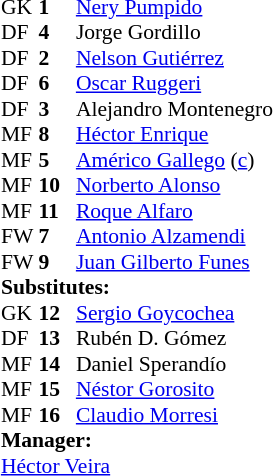<table style="font-size:90%; margin:0.2em auto;" cellspacing="0" cellpadding="0">
<tr>
<th width="25"></th>
<th width="25"></th>
</tr>
<tr>
<td>GK</td>
<td><strong>1</strong></td>
<td> <a href='#'>Nery Pumpido</a></td>
</tr>
<tr>
<td>DF</td>
<td><strong>4</strong></td>
<td> Jorge Gordillo</td>
</tr>
<tr>
<td>DF</td>
<td><strong>2</strong></td>
<td> <a href='#'>Nelson Gutiérrez</a></td>
</tr>
<tr>
<td>DF</td>
<td><strong>6</strong></td>
<td> <a href='#'>Oscar Ruggeri</a></td>
</tr>
<tr>
<td>DF</td>
<td><strong>3</strong></td>
<td> Alejandro Montenegro</td>
<td></td>
</tr>
<tr>
<td>MF</td>
<td><strong>8</strong></td>
<td> <a href='#'>Héctor Enrique</a></td>
<td></td>
</tr>
<tr>
<td>MF</td>
<td><strong>5</strong></td>
<td> <a href='#'>Américo Gallego</a> (<a href='#'>c</a>)</td>
</tr>
<tr>
<td>MF</td>
<td><strong>10</strong></td>
<td> <a href='#'>Norberto Alonso</a></td>
</tr>
<tr>
<td>MF</td>
<td><strong>11</strong></td>
<td> <a href='#'>Roque Alfaro</a></td>
<td></td>
</tr>
<tr>
<td>FW</td>
<td><strong>7</strong></td>
<td> <a href='#'>Antonio Alzamendi</a></td>
</tr>
<tr>
<td>FW</td>
<td><strong>9</strong></td>
<td> <a href='#'>Juan Gilberto Funes</a></td>
</tr>
<tr>
<td colspan=3><strong>Substitutes:</strong></td>
</tr>
<tr>
<td>GK</td>
<td><strong>12</strong></td>
<td> <a href='#'>Sergio Goycochea</a></td>
</tr>
<tr>
<td>DF</td>
<td><strong>13</strong></td>
<td>  Rubén D. Gómez</td>
</tr>
<tr>
<td>MF</td>
<td><strong>14</strong></td>
<td> Daniel Sperandío</td>
<td></td>
</tr>
<tr>
<td>MF</td>
<td><strong>15</strong></td>
<td> <a href='#'>Néstor Gorosito</a></td>
</tr>
<tr>
<td>MF</td>
<td><strong>16</strong></td>
<td> <a href='#'>Claudio Morresi</a></td>
</tr>
<tr>
<td colspan=3><strong>Manager:</strong></td>
</tr>
<tr>
<td colspan=4> <a href='#'>Héctor Veira</a></td>
</tr>
</table>
